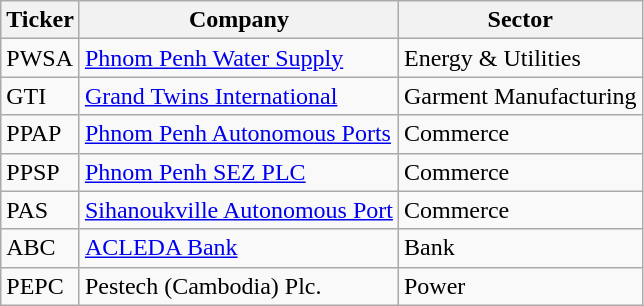<table class="wikitable">
<tr>
<th>Ticker</th>
<th>Company</th>
<th>Sector</th>
</tr>
<tr>
<td>PWSA</td>
<td><a href='#'>Phnom Penh Water Supply</a></td>
<td>Energy & Utilities</td>
</tr>
<tr>
<td>GTI</td>
<td><a href='#'>Grand Twins International</a></td>
<td>Garment Manufacturing</td>
</tr>
<tr>
<td>PPAP</td>
<td><a href='#'>Phnom Penh Autonomous Ports</a></td>
<td>Commerce</td>
</tr>
<tr>
<td>PPSP</td>
<td><a href='#'>Phnom Penh SEZ PLC</a></td>
<td>Commerce</td>
</tr>
<tr>
<td>PAS</td>
<td><a href='#'>Sihanoukville Autonomous Port</a></td>
<td>Commerce</td>
</tr>
<tr>
<td>ABC</td>
<td><a href='#'>ACLEDA Bank</a></td>
<td>Bank</td>
</tr>
<tr>
<td>PEPC</td>
<td>Pestech (Cambodia) Plc.</td>
<td>Power</td>
</tr>
</table>
